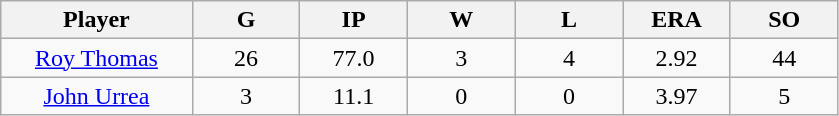<table class="wikitable sortable">
<tr>
<th bgcolor="#DDDDFF" width="16%">Player</th>
<th bgcolor="#DDDDFF" width="9%">G</th>
<th bgcolor="#DDDDFF" width="9%">IP</th>
<th bgcolor="#DDDDFF" width="9%">W</th>
<th bgcolor="#DDDDFF" width="9%">L</th>
<th bgcolor="#DDDDFF" width="9%">ERA</th>
<th bgcolor="#DDDDFF" width="9%">SO</th>
</tr>
<tr align="center">
<td><a href='#'>Roy Thomas</a></td>
<td>26</td>
<td>77.0</td>
<td>3</td>
<td>4</td>
<td>2.92</td>
<td>44</td>
</tr>
<tr align="center">
<td><a href='#'>John Urrea</a></td>
<td>3</td>
<td>11.1</td>
<td>0</td>
<td>0</td>
<td>3.97</td>
<td>5</td>
</tr>
</table>
